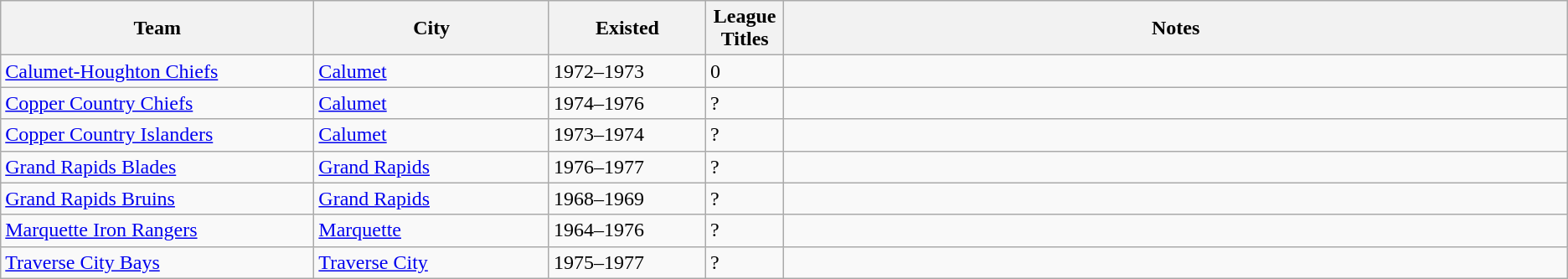<table class="wikitable">
<tr>
<th bgcolor="#DDDDFF" width="20%">Team</th>
<th bgcolor="#DDDDFF" width="15%">City</th>
<th bgcolor="#DDDDFF" width="10%">Existed</th>
<th bgcolor="#DDDDFF" width="5%">League Titles</th>
<th bgcolor="#DDDDFF" width="50%">Notes</th>
</tr>
<tr>
<td><a href='#'>Calumet-Houghton Chiefs</a></td>
<td><a href='#'>Calumet</a></td>
<td>1972–1973</td>
<td>0</td>
<td></td>
</tr>
<tr>
<td><a href='#'>Copper Country Chiefs</a></td>
<td><a href='#'>Calumet</a></td>
<td>1974–1976</td>
<td>?</td>
<td></td>
</tr>
<tr>
<td><a href='#'>Copper Country Islanders</a></td>
<td><a href='#'>Calumet</a></td>
<td>1973–1974</td>
<td>?</td>
<td></td>
</tr>
<tr>
<td><a href='#'>Grand Rapids Blades</a></td>
<td><a href='#'>Grand Rapids</a></td>
<td>1976–1977</td>
<td>?</td>
<td></td>
</tr>
<tr>
<td><a href='#'>Grand Rapids Bruins</a></td>
<td><a href='#'>Grand Rapids</a></td>
<td>1968–1969</td>
<td>?</td>
<td></td>
</tr>
<tr>
<td><a href='#'>Marquette Iron Rangers</a></td>
<td><a href='#'>Marquette</a></td>
<td>1964–1976</td>
<td>?</td>
<td></td>
</tr>
<tr>
<td><a href='#'>Traverse City Bays</a></td>
<td><a href='#'>Traverse City</a></td>
<td>1975–1977</td>
<td>?</td>
<td></td>
</tr>
</table>
